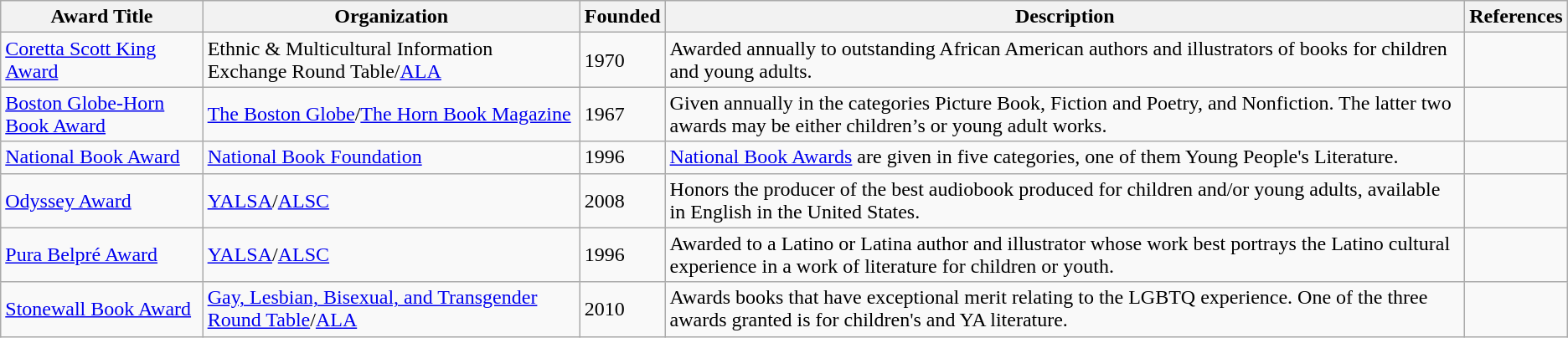<table class="sortable wikitable">
<tr>
<th>Award Title</th>
<th>Organization</th>
<th>Founded</th>
<th class=unsortable>Description</th>
<th class=unsortable>References<br></th>
</tr>
<tr>
<td><a href='#'>Coretta Scott King Award</a></td>
<td>Ethnic & Multicultural Information Exchange Round Table/<a href='#'>ALA</a></td>
<td>1970</td>
<td>Awarded annually to outstanding African American authors and illustrators of books for children and young adults.</td>
<td></td>
</tr>
<tr>
<td><a href='#'>Boston Globe-Horn Book Award</a></td>
<td><a href='#'>The Boston Globe</a>/<a href='#'>The Horn Book Magazine</a></td>
<td>1967</td>
<td>Given annually in the categories Picture Book, Fiction and Poetry, and Nonfiction.  The latter two awards may be either children’s or young adult works.</td>
<td></td>
</tr>
<tr>
<td><a href='#'>National Book Award</a></td>
<td><a href='#'>National Book Foundation</a></td>
<td>1996</td>
<td><a href='#'>National Book Awards</a> are given in five categories, one of them Young People's Literature.</td>
<td></td>
</tr>
<tr>
<td><a href='#'>Odyssey Award</a></td>
<td><a href='#'>YALSA</a>/<a href='#'>ALSC</a></td>
<td>2008</td>
<td>Honors the producer of the best audiobook produced for children and/or young adults, available in English in the United States.</td>
<td></td>
</tr>
<tr>
<td><a href='#'>Pura Belpré Award</a></td>
<td><a href='#'>YALSA</a>/<a href='#'>ALSC</a></td>
<td>1996</td>
<td>Awarded to a Latino or Latina author and illustrator whose work best portrays the Latino cultural experience in a work of literature for children or youth.</td>
<td></td>
</tr>
<tr>
<td><a href='#'>Stonewall Book Award</a></td>
<td><a href='#'>Gay, Lesbian, Bisexual, and Transgender Round Table</a>/<a href='#'>ALA</a></td>
<td>2010</td>
<td>Awards books that have exceptional merit relating to the LGBTQ experience.  One of the three awards granted is for children's and YA literature.</td>
<td></td>
</tr>
</table>
